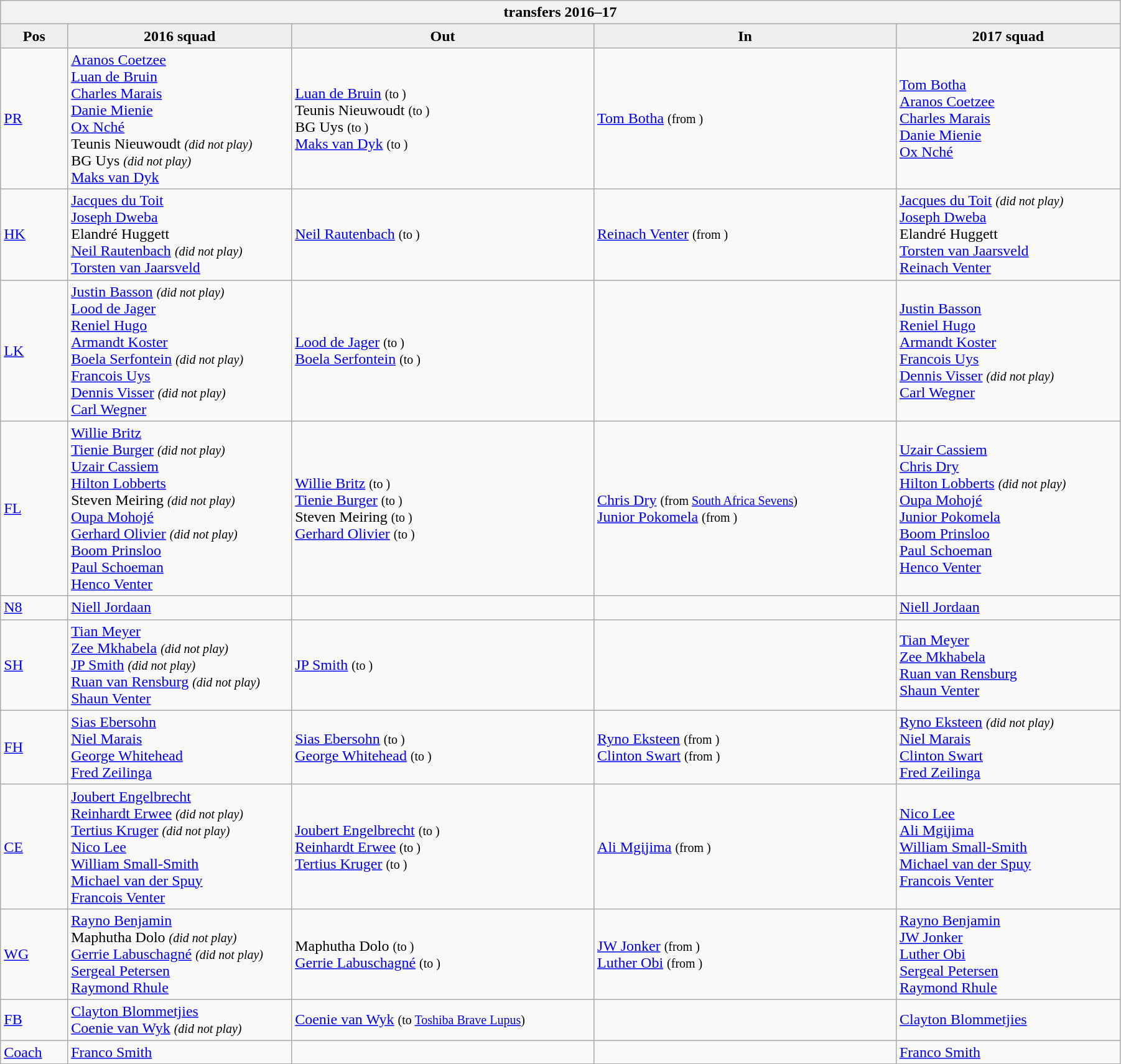<table class="wikitable" style="text-align: left; width:95%">
<tr>
<th colspan="100%"> transfers 2016–17</th>
</tr>
<tr>
<th style="background:#efefef; width:6%;">Pos</th>
<th style="background:#efefef; width:20%;">2016 squad</th>
<th style="background:#efefef; width:27%;">Out</th>
<th style="background:#efefef; width:27%;">In</th>
<th style="background:#efefef; width:20%;">2017 squad</th>
</tr>
<tr>
<td><a href='#'>PR</a></td>
<td> <a href='#'>Aranos Coetzee</a> <br> <a href='#'>Luan de Bruin</a> <br> <a href='#'>Charles Marais</a> <br> <a href='#'>Danie Mienie</a> <br> <a href='#'>Ox Nché</a> <br> Teunis Nieuwoudt <small><em>(did not play)</em></small> <br> BG Uys <small><em>(did not play)</em></small> <br> <a href='#'>Maks van Dyk</a></td>
<td>  <a href='#'>Luan de Bruin</a> <small>(to )</small> <br>  Teunis Nieuwoudt <small>(to )</small> <br>  BG Uys <small>(to )</small> <br>  <a href='#'>Maks van Dyk</a> <small>(to )</small></td>
<td>  <a href='#'>Tom Botha</a> <small>(from )</small></td>
<td> <a href='#'>Tom Botha</a> <br> <a href='#'>Aranos Coetzee</a> <br> <a href='#'>Charles Marais</a> <br> <a href='#'>Danie Mienie</a> <br> <a href='#'>Ox Nché</a></td>
</tr>
<tr>
<td><a href='#'>HK</a></td>
<td> <a href='#'>Jacques du Toit</a> <br> <a href='#'>Joseph Dweba</a> <br> Elandré Huggett <br> <a href='#'>Neil Rautenbach</a> <small><em>(did not play)</em></small> <br> <a href='#'>Torsten van Jaarsveld</a></td>
<td>  <a href='#'>Neil Rautenbach</a> <small>(to )</small></td>
<td>  <a href='#'>Reinach Venter</a> <small>(from )</small></td>
<td> <a href='#'>Jacques du Toit</a> <small><em>(did not play)</em></small> <br> <a href='#'>Joseph Dweba</a> <br> Elandré Huggett <br> <a href='#'>Torsten van Jaarsveld</a> <br> <a href='#'>Reinach Venter</a></td>
</tr>
<tr>
<td><a href='#'>LK</a></td>
<td> <a href='#'>Justin Basson</a> <small><em>(did not play)</em></small> <br> <a href='#'>Lood de Jager</a> <br> <a href='#'>Reniel Hugo</a> <br> <a href='#'>Armandt Koster</a> <br> <a href='#'>Boela Serfontein</a> <small><em>(did not play)</em></small> <br> <a href='#'>Francois Uys</a> <br> <a href='#'>Dennis Visser</a> <small><em>(did not play)</em></small> <br> <a href='#'>Carl Wegner</a></td>
<td>  <a href='#'>Lood de Jager</a> <small>(to )</small> <br>  <a href='#'>Boela Serfontein</a> <small>(to )</small></td>
<td></td>
<td> <a href='#'>Justin Basson</a> <br> <a href='#'>Reniel Hugo</a> <br> <a href='#'>Armandt Koster</a> <br> <a href='#'>Francois Uys</a> <br> <a href='#'>Dennis Visser</a> <small><em>(did not play)</em></small> <br> <a href='#'>Carl Wegner</a></td>
</tr>
<tr>
<td><a href='#'>FL</a></td>
<td> <a href='#'>Willie Britz</a> <br> <a href='#'>Tienie Burger</a> <small><em>(did not play)</em></small> <br> <a href='#'>Uzair Cassiem</a> <br> <a href='#'>Hilton Lobberts</a> <br> Steven Meiring <small><em>(did not play)</em></small> <br> <a href='#'>Oupa Mohojé</a> <br> <a href='#'>Gerhard Olivier</a> <small><em>(did not play)</em></small> <br> <a href='#'>Boom Prinsloo</a> <br> <a href='#'>Paul Schoeman</a> <br> <a href='#'>Henco Venter</a></td>
<td>  <a href='#'>Willie Britz</a> <small>(to )</small> <br>  <a href='#'>Tienie Burger</a> <small>(to )</small> <br>  Steven Meiring <small>(to )</small> <br>  <a href='#'>Gerhard Olivier</a> <small>(to )</small></td>
<td>  <a href='#'>Chris Dry</a> <small>(from <a href='#'>South Africa Sevens</a>)</small> <br>  <a href='#'>Junior Pokomela</a> <small>(from )</small></td>
<td> <a href='#'>Uzair Cassiem</a> <br> <a href='#'>Chris Dry</a> <br> <a href='#'>Hilton Lobberts</a> <small><em>(did not play)</em></small> <br> <a href='#'>Oupa Mohojé</a> <br> <a href='#'>Junior Pokomela</a> <br> <a href='#'>Boom Prinsloo</a> <br> <a href='#'>Paul Schoeman</a> <br> <a href='#'>Henco Venter</a></td>
</tr>
<tr>
<td><a href='#'>N8</a></td>
<td> <a href='#'>Niell Jordaan</a></td>
<td></td>
<td></td>
<td> <a href='#'>Niell Jordaan</a></td>
</tr>
<tr>
<td><a href='#'>SH</a></td>
<td> <a href='#'>Tian Meyer</a> <br> <a href='#'>Zee Mkhabela</a> <small><em>(did not play)</em></small> <br> <a href='#'>JP Smith</a> <small><em>(did not play)</em></small> <br> <a href='#'>Ruan van Rensburg</a> <small><em>(did not play)</em></small> <br> <a href='#'>Shaun Venter</a></td>
<td>  <a href='#'>JP Smith</a> <small>(to )</small></td>
<td></td>
<td> <a href='#'>Tian Meyer</a> <br> <a href='#'>Zee Mkhabela</a> <br> <a href='#'>Ruan van Rensburg</a> <br> <a href='#'>Shaun Venter</a></td>
</tr>
<tr>
<td><a href='#'>FH</a></td>
<td> <a href='#'>Sias Ebersohn</a> <br> <a href='#'>Niel Marais</a> <br> <a href='#'>George Whitehead</a> <br> <a href='#'>Fred Zeilinga</a></td>
<td>  <a href='#'>Sias Ebersohn</a> <small>(to )</small> <br>  <a href='#'>George Whitehead</a> <small>(to )</small></td>
<td>  <a href='#'>Ryno Eksteen</a> <small>(from )</small> <br>  <a href='#'>Clinton Swart</a> <small>(from )</small></td>
<td> <a href='#'>Ryno Eksteen</a> <small><em>(did not play)</em></small> <br> <a href='#'>Niel Marais</a> <br> <a href='#'>Clinton Swart</a> <br> <a href='#'>Fred Zeilinga</a></td>
</tr>
<tr>
<td><a href='#'>CE</a></td>
<td> <a href='#'>Joubert Engelbrecht</a> <br> <a href='#'>Reinhardt Erwee</a> <small><em>(did not play)</em></small> <br> <a href='#'>Tertius Kruger</a> <small><em>(did not play)</em></small> <br> <a href='#'>Nico Lee</a> <br> <a href='#'>William Small-Smith</a> <br> <a href='#'>Michael van der Spuy</a> <br> <a href='#'>Francois Venter</a></td>
<td>  <a href='#'>Joubert Engelbrecht</a> <small>(to )</small> <br>  <a href='#'>Reinhardt Erwee</a> <small>(to )</small> <br>  <a href='#'>Tertius Kruger</a> <small>(to )</small></td>
<td>  <a href='#'>Ali Mgijima</a> <small>(from )</small></td>
<td> <a href='#'>Nico Lee</a> <br> <a href='#'>Ali Mgijima</a> <br> <a href='#'>William Small-Smith</a> <br> <a href='#'>Michael van der Spuy</a> <br> <a href='#'>Francois Venter</a></td>
</tr>
<tr>
<td><a href='#'>WG</a></td>
<td> <a href='#'>Rayno Benjamin</a> <br> Maphutha Dolo <small><em>(did not play)</em></small> <br> <a href='#'>Gerrie Labuschagné</a> <small><em>(did not play)</em></small> <br> <a href='#'>Sergeal Petersen</a> <br> <a href='#'>Raymond Rhule</a></td>
<td>  Maphutha Dolo <small>(to )</small> <br>  <a href='#'>Gerrie Labuschagné</a> <small>(to )</small></td>
<td>  <a href='#'>JW Jonker</a> <small>(from )</small> <br>  <a href='#'>Luther Obi</a> <small>(from )</small></td>
<td> <a href='#'>Rayno Benjamin</a> <br> <a href='#'>JW Jonker</a> <br> <a href='#'>Luther Obi</a> <br> <a href='#'>Sergeal Petersen</a> <br> <a href='#'>Raymond Rhule</a></td>
</tr>
<tr>
<td><a href='#'>FB</a></td>
<td> <a href='#'>Clayton Blommetjies</a> <br> <a href='#'>Coenie van Wyk</a> <small><em>(did not play)</em></small></td>
<td>  <a href='#'>Coenie van Wyk</a> <small>(to  <a href='#'>Toshiba Brave Lupus</a>)</small></td>
<td></td>
<td> <a href='#'>Clayton Blommetjies</a></td>
</tr>
<tr>
<td><a href='#'>Coach</a></td>
<td> <a href='#'>Franco Smith</a></td>
<td></td>
<td></td>
<td> <a href='#'>Franco Smith</a></td>
</tr>
</table>
